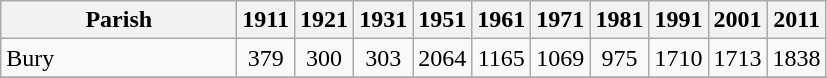<table class="wikitable" style="text-align:center;">
<tr>
<th width="150">Parish<br></th>
<th width="30">1911<br></th>
<th width="30">1921<br></th>
<th width="30">1931<br></th>
<th width="30">1951<br></th>
<th width="30">1961<br></th>
<th width="30">1971<br></th>
<th width="30">1981<br></th>
<th width="30">1991<br></th>
<th width="30">2001<br></th>
<th width="30">2011 <br></th>
</tr>
<tr>
<td align=left>Bury</td>
<td align="center">379</td>
<td align="center">300</td>
<td align="center">303</td>
<td align="center">2064</td>
<td align="center">1165</td>
<td align="center">1069</td>
<td align="center">975</td>
<td align="center">1710</td>
<td align="center">1713</td>
<td align="center">1838</td>
</tr>
<tr>
</tr>
</table>
